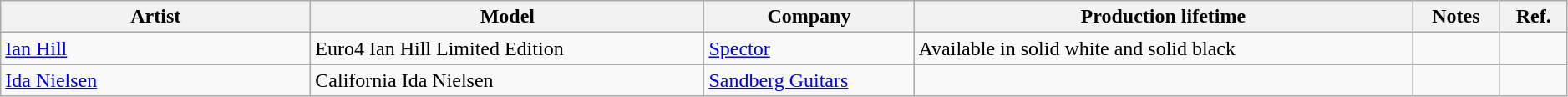<table class="wikitable sortable plainrowheaders" style="width:99%;">
<tr>
<th scope="col" style="width:15em;">Artist</th>
<th scope="col">Model</th>
<th scope="col" style="width:10em;">Company</th>
<th scope="col">Production lifetime</th>
<th scope="col" class="unsortable">Notes</th>
<th scope="col">Ref.</th>
</tr>
<tr>
<td><a href='#'>Ian Hill</a></td>
<td>Euro4 Ian Hill Limited Edition</td>
<td><a href='#'>Spector</a></td>
<td>Available in solid white and solid black</td>
<td></td>
<td></td>
</tr>
<tr>
<td><a href='#'>Ida Nielsen</a></td>
<td>California Ida Nielsen</td>
<td><a href='#'>Sandberg Guitars</a></td>
<td></td>
<td></td>
</tr>
</table>
